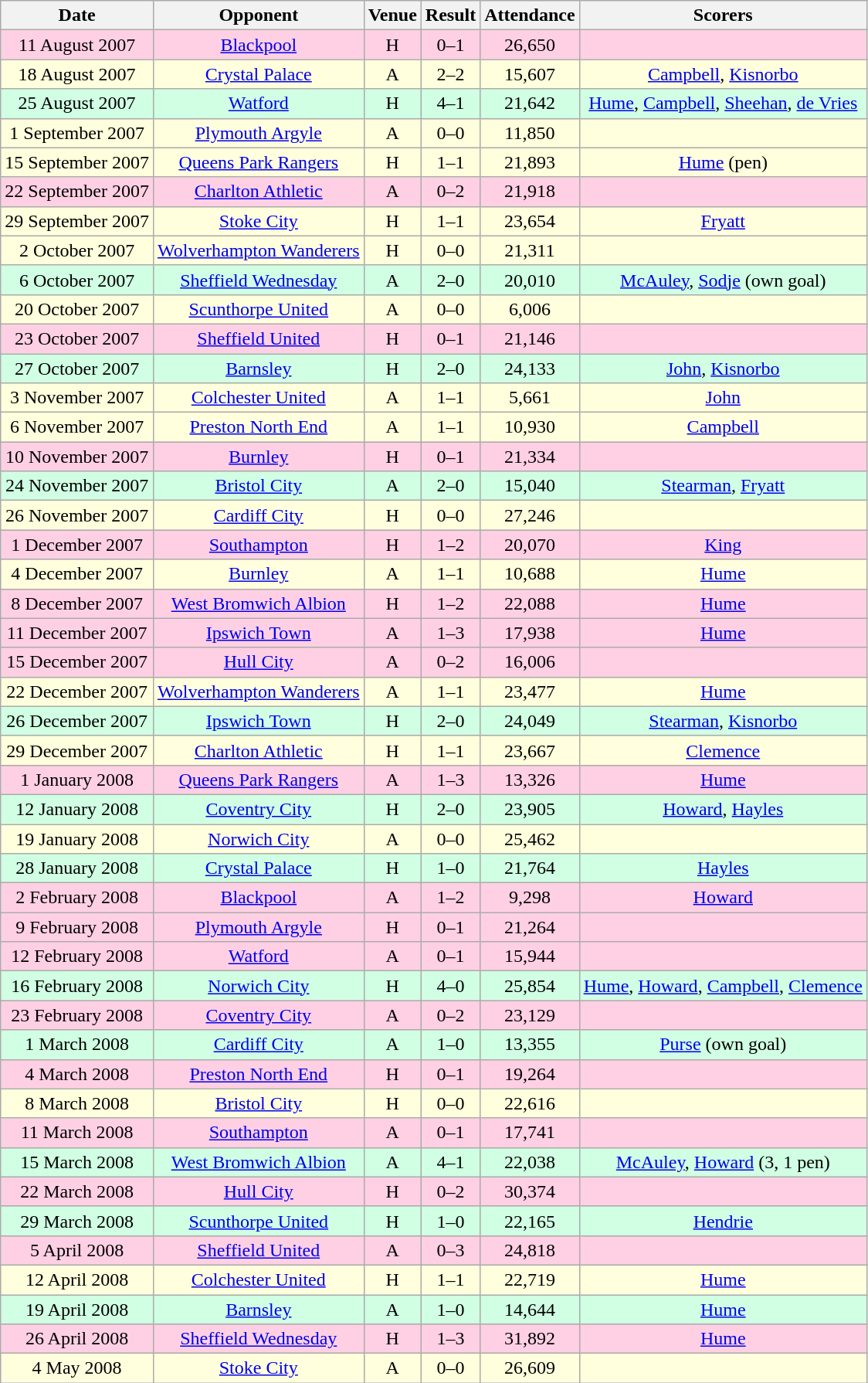<table class="wikitable sortable" style="font-size:100%; text-align:center">
<tr>
<th>Date</th>
<th>Opponent</th>
<th>Venue</th>
<th>Result</th>
<th>Attendance</th>
<th>Scorers</th>
</tr>
<tr style="background-color: #ffd0e3;">
<td>11 August 2007</td>
<td><a href='#'>Blackpool</a></td>
<td>H</td>
<td>0–1</td>
<td>26,650</td>
<td></td>
</tr>
<tr style="background-color: #ffffdd;">
<td>18 August 2007</td>
<td><a href='#'>Crystal Palace</a></td>
<td>A</td>
<td>2–2</td>
<td>15,607</td>
<td><a href='#'>Campbell</a>, <a href='#'>Kisnorbo</a></td>
</tr>
<tr style="background-color: #d0ffe3;">
<td>25 August 2007</td>
<td><a href='#'>Watford</a></td>
<td>H</td>
<td>4–1</td>
<td>21,642</td>
<td><a href='#'>Hume</a>, <a href='#'>Campbell</a>, <a href='#'>Sheehan</a>, <a href='#'>de Vries</a></td>
</tr>
<tr style="background-color: #ffffdd;">
<td>1 September 2007</td>
<td><a href='#'>Plymouth Argyle</a></td>
<td>A</td>
<td>0–0</td>
<td>11,850</td>
<td></td>
</tr>
<tr style="background-color: #ffffdd;">
<td>15 September 2007</td>
<td><a href='#'>Queens Park Rangers</a></td>
<td>H</td>
<td>1–1</td>
<td>21,893</td>
<td><a href='#'>Hume</a> (pen)</td>
</tr>
<tr style="background-color: #ffd0e3;">
<td>22 September 2007</td>
<td><a href='#'>Charlton Athletic</a></td>
<td>A</td>
<td>0–2</td>
<td>21,918</td>
<td></td>
</tr>
<tr style="background-color: #ffffdd;">
<td>29 September 2007</td>
<td><a href='#'>Stoke City</a></td>
<td>H</td>
<td>1–1</td>
<td>23,654</td>
<td><a href='#'>Fryatt</a></td>
</tr>
<tr style="background-color: #ffffdd;">
<td>2 October 2007</td>
<td><a href='#'>Wolverhampton Wanderers</a></td>
<td>H</td>
<td>0–0</td>
<td>21,311</td>
<td></td>
</tr>
<tr style="background-color: #d0ffe3;">
<td>6 October 2007</td>
<td><a href='#'>Sheffield Wednesday</a></td>
<td>A</td>
<td>2–0</td>
<td>20,010</td>
<td><a href='#'>McAuley</a>, <a href='#'>Sodje</a> (own goal)</td>
</tr>
<tr style="background-color: #ffffdd;">
<td>20 October 2007</td>
<td><a href='#'>Scunthorpe United</a></td>
<td>A</td>
<td>0–0</td>
<td>6,006</td>
<td></td>
</tr>
<tr style="background-color: #ffd0e3;">
<td>23 October 2007</td>
<td><a href='#'>Sheffield United</a></td>
<td>H</td>
<td>0–1</td>
<td>21,146</td>
<td></td>
</tr>
<tr style="background-color: #d0ffe3;">
<td>27 October 2007</td>
<td><a href='#'>Barnsley</a></td>
<td>H</td>
<td>2–0</td>
<td>24,133</td>
<td><a href='#'>John</a>, <a href='#'>Kisnorbo</a></td>
</tr>
<tr style="background-color: #ffffdd;">
<td>3 November 2007</td>
<td><a href='#'>Colchester United</a></td>
<td>A</td>
<td>1–1</td>
<td>5,661</td>
<td><a href='#'>John</a></td>
</tr>
<tr style="background-color: #ffffdd;">
<td>6 November 2007</td>
<td><a href='#'>Preston North End</a></td>
<td>A</td>
<td>1–1</td>
<td>10,930</td>
<td><a href='#'>Campbell</a></td>
</tr>
<tr style="background-color: #ffd0e3;">
<td>10 November 2007</td>
<td><a href='#'>Burnley</a></td>
<td>H</td>
<td>0–1</td>
<td>21,334</td>
<td></td>
</tr>
<tr style="background-color: #d0ffe3;">
<td>24 November 2007</td>
<td><a href='#'>Bristol City</a></td>
<td>A</td>
<td>2–0</td>
<td>15,040</td>
<td><a href='#'>Stearman</a>, <a href='#'>Fryatt</a></td>
</tr>
<tr style="background-color: #ffffdd;">
<td>26 November 2007</td>
<td><a href='#'>Cardiff City</a></td>
<td>H</td>
<td>0–0</td>
<td>27,246</td>
<td></td>
</tr>
<tr style="background-color: #ffd0e3;">
<td>1 December 2007</td>
<td><a href='#'>Southampton</a></td>
<td>H</td>
<td>1–2</td>
<td>20,070</td>
<td><a href='#'>King</a></td>
</tr>
<tr style="background-color: #ffffdd;">
<td>4 December 2007</td>
<td><a href='#'>Burnley</a></td>
<td>A</td>
<td>1–1</td>
<td>10,688</td>
<td><a href='#'>Hume</a></td>
</tr>
<tr style="background-color: #ffd0e3;">
<td>8 December 2007</td>
<td><a href='#'>West Bromwich Albion</a></td>
<td>H</td>
<td>1–2</td>
<td>22,088</td>
<td><a href='#'>Hume</a></td>
</tr>
<tr style="background-color: #ffd0e3;">
<td>11 December 2007</td>
<td><a href='#'>Ipswich Town</a></td>
<td>A</td>
<td>1–3</td>
<td>17,938</td>
<td><a href='#'>Hume</a></td>
</tr>
<tr style="background-color: #ffd0e3;">
<td>15 December 2007</td>
<td><a href='#'>Hull City</a></td>
<td>A</td>
<td>0–2</td>
<td>16,006</td>
<td></td>
</tr>
<tr style="background-color: #ffffdd;">
<td>22 December 2007</td>
<td><a href='#'>Wolverhampton Wanderers</a></td>
<td>A</td>
<td>1–1</td>
<td>23,477</td>
<td><a href='#'>Hume</a></td>
</tr>
<tr style="background-color: #d0ffe3;">
<td>26 December 2007</td>
<td><a href='#'>Ipswich Town</a></td>
<td>H</td>
<td>2–0</td>
<td>24,049</td>
<td><a href='#'>Stearman</a>, <a href='#'>Kisnorbo</a></td>
</tr>
<tr style="background-color: #ffffdd;">
<td>29 December 2007</td>
<td><a href='#'>Charlton Athletic</a></td>
<td>H</td>
<td>1–1</td>
<td>23,667</td>
<td><a href='#'>Clemence</a></td>
</tr>
<tr style="background-color: #ffd0e3;">
<td>1 January 2008</td>
<td><a href='#'>Queens Park Rangers</a></td>
<td>A</td>
<td>1–3</td>
<td>13,326</td>
<td><a href='#'>Hume</a></td>
</tr>
<tr style="background-color: #d0ffe3;">
<td>12 January 2008</td>
<td><a href='#'>Coventry City</a></td>
<td>H</td>
<td>2–0</td>
<td>23,905</td>
<td><a href='#'>Howard</a>, <a href='#'>Hayles</a></td>
</tr>
<tr style="background-color: #ffffdd;">
<td>19 January 2008</td>
<td><a href='#'>Norwich City</a></td>
<td>A</td>
<td>0–0</td>
<td>25,462</td>
<td></td>
</tr>
<tr style="background-color: #d0ffe3;">
<td>28 January 2008</td>
<td><a href='#'>Crystal Palace</a></td>
<td>H</td>
<td>1–0</td>
<td>21,764</td>
<td><a href='#'>Hayles</a></td>
</tr>
<tr style="background-color: #ffd0e3;">
<td>2 February 2008</td>
<td><a href='#'>Blackpool</a></td>
<td>A</td>
<td>1–2</td>
<td>9,298</td>
<td><a href='#'>Howard</a></td>
</tr>
<tr style="background-color: #ffd0e3;">
<td>9 February 2008</td>
<td><a href='#'>Plymouth Argyle</a></td>
<td>H</td>
<td>0–1</td>
<td>21,264</td>
<td></td>
</tr>
<tr style="background-color: #ffd0e3;">
<td>12 February 2008</td>
<td><a href='#'>Watford</a></td>
<td>A</td>
<td>0–1</td>
<td>15,944</td>
<td></td>
</tr>
<tr style="background-color: #d0ffe3;">
<td>16 February 2008</td>
<td><a href='#'>Norwich City</a></td>
<td>H</td>
<td>4–0</td>
<td>25,854</td>
<td><a href='#'>Hume</a>, <a href='#'>Howard</a>, <a href='#'>Campbell</a>, <a href='#'>Clemence</a></td>
</tr>
<tr style="background-color: #ffd0e3;">
<td>23 February 2008</td>
<td><a href='#'>Coventry City</a></td>
<td>A</td>
<td>0–2</td>
<td>23,129</td>
<td></td>
</tr>
<tr style="background-color: #d0ffe3;">
<td>1 March 2008</td>
<td><a href='#'>Cardiff City</a></td>
<td>A</td>
<td>1–0</td>
<td>13,355</td>
<td><a href='#'>Purse</a> (own goal)</td>
</tr>
<tr style="background-color: #ffd0e3;">
<td>4 March 2008</td>
<td><a href='#'>Preston North End</a></td>
<td>H</td>
<td>0–1</td>
<td>19,264</td>
<td></td>
</tr>
<tr style="background-color: #ffffdd;">
<td>8 March 2008</td>
<td><a href='#'>Bristol City</a></td>
<td>H</td>
<td>0–0</td>
<td>22,616</td>
<td></td>
</tr>
<tr style="background-color: #ffd0e3;">
<td>11 March 2008</td>
<td><a href='#'>Southampton</a></td>
<td>A</td>
<td>0–1</td>
<td>17,741</td>
<td></td>
</tr>
<tr style="background-color: #d0ffe3;">
<td>15 March 2008</td>
<td><a href='#'>West Bromwich Albion</a></td>
<td>A</td>
<td>4–1</td>
<td>22,038</td>
<td><a href='#'>McAuley</a>, <a href='#'>Howard</a> (3, 1 pen)</td>
</tr>
<tr style="background-color: #ffd0e3;">
<td>22 March 2008</td>
<td><a href='#'>Hull City</a></td>
<td>H</td>
<td>0–2</td>
<td>30,374</td>
<td></td>
</tr>
<tr style="background-color: #d0ffe3;">
<td>29 March 2008</td>
<td><a href='#'>Scunthorpe United</a></td>
<td>H</td>
<td>1–0</td>
<td>22,165</td>
<td><a href='#'>Hendrie</a></td>
</tr>
<tr style="background-color: #ffd0e3;">
<td>5 April 2008</td>
<td><a href='#'>Sheffield United</a></td>
<td>A</td>
<td>0–3</td>
<td>24,818</td>
<td></td>
</tr>
<tr style="background-color: #ffffdd;">
<td>12 April 2008</td>
<td><a href='#'>Colchester United</a></td>
<td>H</td>
<td>1–1</td>
<td>22,719</td>
<td><a href='#'>Hume</a></td>
</tr>
<tr style="background-color: #d0ffe3;">
<td>19 April 2008</td>
<td><a href='#'>Barnsley</a></td>
<td>A</td>
<td>1–0</td>
<td>14,644</td>
<td><a href='#'>Hume</a></td>
</tr>
<tr style="background-color: #ffd0e3;">
<td>26 April 2008</td>
<td><a href='#'>Sheffield Wednesday</a></td>
<td>H</td>
<td>1–3</td>
<td>31,892</td>
<td><a href='#'>Hume</a></td>
</tr>
<tr style="background-color: #ffffdd;">
<td>4 May 2008</td>
<td><a href='#'>Stoke City</a></td>
<td>A</td>
<td>0–0</td>
<td>26,609</td>
<td></td>
</tr>
</table>
